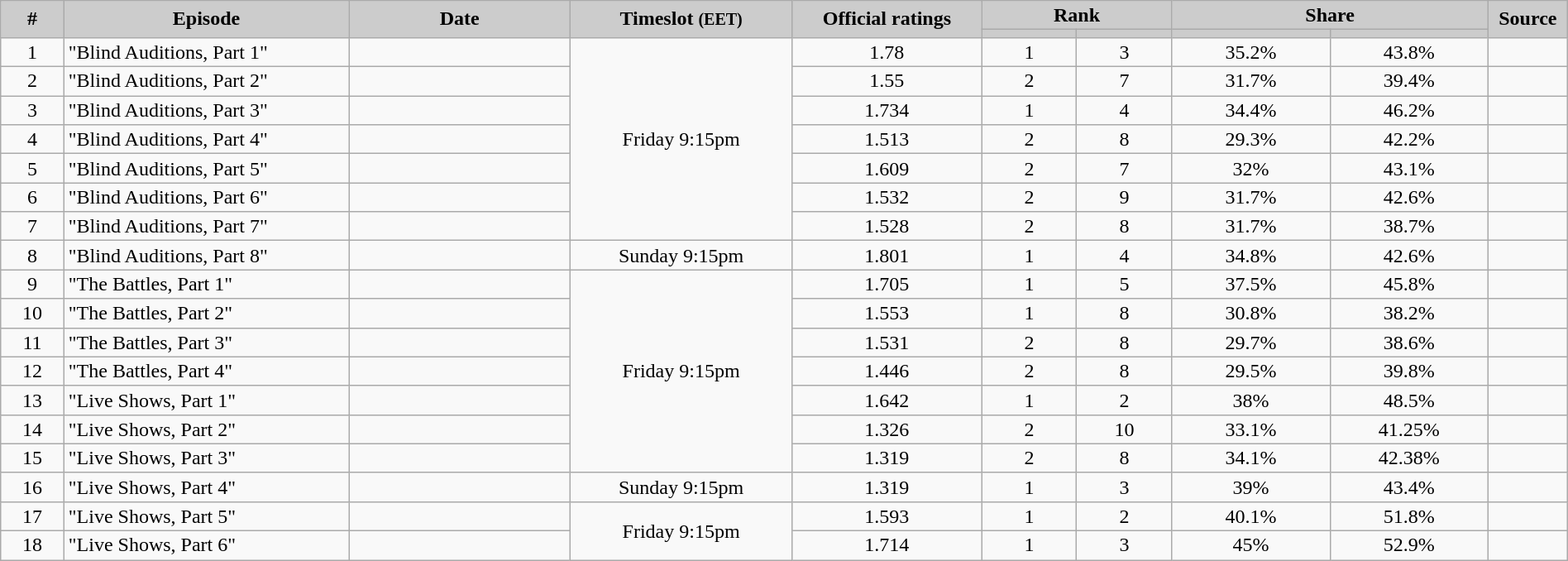<table class="wikitable" style="text-align:center; background:#f9f9f9; line-height:16px;" width="100%">
<tr>
<th style="background:#ccc; color:#yyy;" rowspan="2" width="04%">#</th>
<th style="background:#ccc; color:#yyy;" rowspan="2" width="18%">Episode</th>
<th style="background:#ccc; color:#yyy;" rowspan="2" width="14%">Date</th>
<th style="background:#ccc; color:#yyy;" rowspan="2" width="14%">Timeslot <small>(EET)</small></th>
<th style="background:#ccc; color:#yyy;" rowspan="2" width="12%">Official ratings<br><small></small></th>
<th style="background:#ccc; color:#yyy;" colspan="2" width="12%">Rank</th>
<th style="background:#ccc; color:#yyy;" colspan="2" width="20%">Share</th>
<th style="background:#ccc; color:#yyy;" rowspan="2" width="05%">Source</th>
</tr>
<tr style="font-size:85%;">
<th style="background:#ccc; color:#yyy;" width="06%"></th>
<th style="background:#ccc; color:#yyy;" width="06%"></th>
<th style="background:#ccc; color:#yyy;" width="10%"></th>
<th style="background:#ccc; color:#yyy;" width="10%"></th>
</tr>
<tr>
<td>1</td>
<td style="text-align:left">"Blind Auditions, Part 1"</td>
<td></td>
<td rowspan="7">Friday 9:15pm</td>
<td>1.78</td>
<td>1</td>
<td>3</td>
<td>35.2%</td>
<td>43.8%</td>
<td></td>
</tr>
<tr>
<td>2</td>
<td style="text-align:left">"Blind Auditions, Part 2"</td>
<td></td>
<td>1.55</td>
<td>2</td>
<td>7</td>
<td>31.7%</td>
<td>39.4%</td>
<td></td>
</tr>
<tr>
<td>3</td>
<td style="text-align:left">"Blind Auditions, Part 3"</td>
<td></td>
<td>1.734</td>
<td>1</td>
<td>4</td>
<td>34.4%</td>
<td>46.2%</td>
<td></td>
</tr>
<tr>
<td>4</td>
<td style="text-align:left">"Blind Auditions, Part 4"</td>
<td></td>
<td>1.513</td>
<td>2</td>
<td>8</td>
<td>29.3%</td>
<td>42.2%</td>
<td></td>
</tr>
<tr>
<td>5</td>
<td style="text-align:left">"Blind Auditions, Part 5"</td>
<td></td>
<td>1.609</td>
<td>2</td>
<td>7</td>
<td>32%</td>
<td>43.1%</td>
<td></td>
</tr>
<tr>
<td>6</td>
<td style="text-align:left">"Blind Auditions, Part 6"</td>
<td></td>
<td>1.532</td>
<td>2</td>
<td>9</td>
<td>31.7%</td>
<td>42.6%</td>
<td></td>
</tr>
<tr>
<td>7</td>
<td style="text-align:left">"Blind Auditions, Part 7"</td>
<td></td>
<td>1.528</td>
<td>2</td>
<td>8</td>
<td>31.7%</td>
<td>38.7%</td>
<td></td>
</tr>
<tr>
<td>8</td>
<td style="text-align:left">"Blind Auditions, Part 8"</td>
<td></td>
<td>Sunday 9:15pm</td>
<td>1.801</td>
<td>1</td>
<td>4</td>
<td>34.8%</td>
<td>42.6%</td>
<td></td>
</tr>
<tr>
<td>9</td>
<td style="text-align:left">"The Battles, Part 1"</td>
<td></td>
<td rowspan="7">Friday 9:15pm</td>
<td>1.705</td>
<td>1</td>
<td>5</td>
<td>37.5%</td>
<td>45.8%</td>
<td></td>
</tr>
<tr>
<td>10</td>
<td style="text-align:left">"The Battles, Part 2"</td>
<td></td>
<td>1.553</td>
<td>1</td>
<td>8</td>
<td>30.8%</td>
<td>38.2%</td>
<td></td>
</tr>
<tr>
<td>11</td>
<td style="text-align:left">"The Battles, Part 3"</td>
<td></td>
<td>1.531</td>
<td>2</td>
<td>8</td>
<td>29.7%</td>
<td>38.6%</td>
<td></td>
</tr>
<tr>
<td>12</td>
<td style="text-align:left">"The Battles, Part 4"</td>
<td></td>
<td>1.446</td>
<td>2</td>
<td>8</td>
<td>29.5%</td>
<td>39.8%</td>
<td></td>
</tr>
<tr>
<td>13</td>
<td style="text-align:left">"Live Shows, Part 1"</td>
<td></td>
<td>1.642</td>
<td>1</td>
<td>2</td>
<td>38%</td>
<td>48.5%</td>
<td></td>
</tr>
<tr>
<td>14</td>
<td style="text-align:left">"Live Shows, Part 2"</td>
<td></td>
<td>1.326</td>
<td>2</td>
<td>10</td>
<td>33.1%</td>
<td>41.25%</td>
<td></td>
</tr>
<tr>
<td>15</td>
<td style="text-align:left">"Live Shows, Part 3"</td>
<td></td>
<td>1.319</td>
<td>2</td>
<td>8</td>
<td>34.1%</td>
<td>42.38%</td>
<td></td>
</tr>
<tr>
<td>16</td>
<td style="text-align:left">"Live Shows, Part 4"</td>
<td></td>
<td>Sunday 9:15pm</td>
<td>1.319</td>
<td>1</td>
<td>3</td>
<td>39%</td>
<td>43.4%</td>
<td></td>
</tr>
<tr>
<td>17</td>
<td style="text-align:left">"Live Shows, Part 5"</td>
<td></td>
<td rowspan="2">Friday 9:15pm</td>
<td>1.593</td>
<td>1</td>
<td>2</td>
<td>40.1%</td>
<td>51.8%</td>
<td></td>
</tr>
<tr>
<td>18</td>
<td style="text-align:left">"Live Shows, Part 6"</td>
<td></td>
<td>1.714</td>
<td>1</td>
<td>3</td>
<td>45%</td>
<td>52.9%</td>
<td></td>
</tr>
</table>
